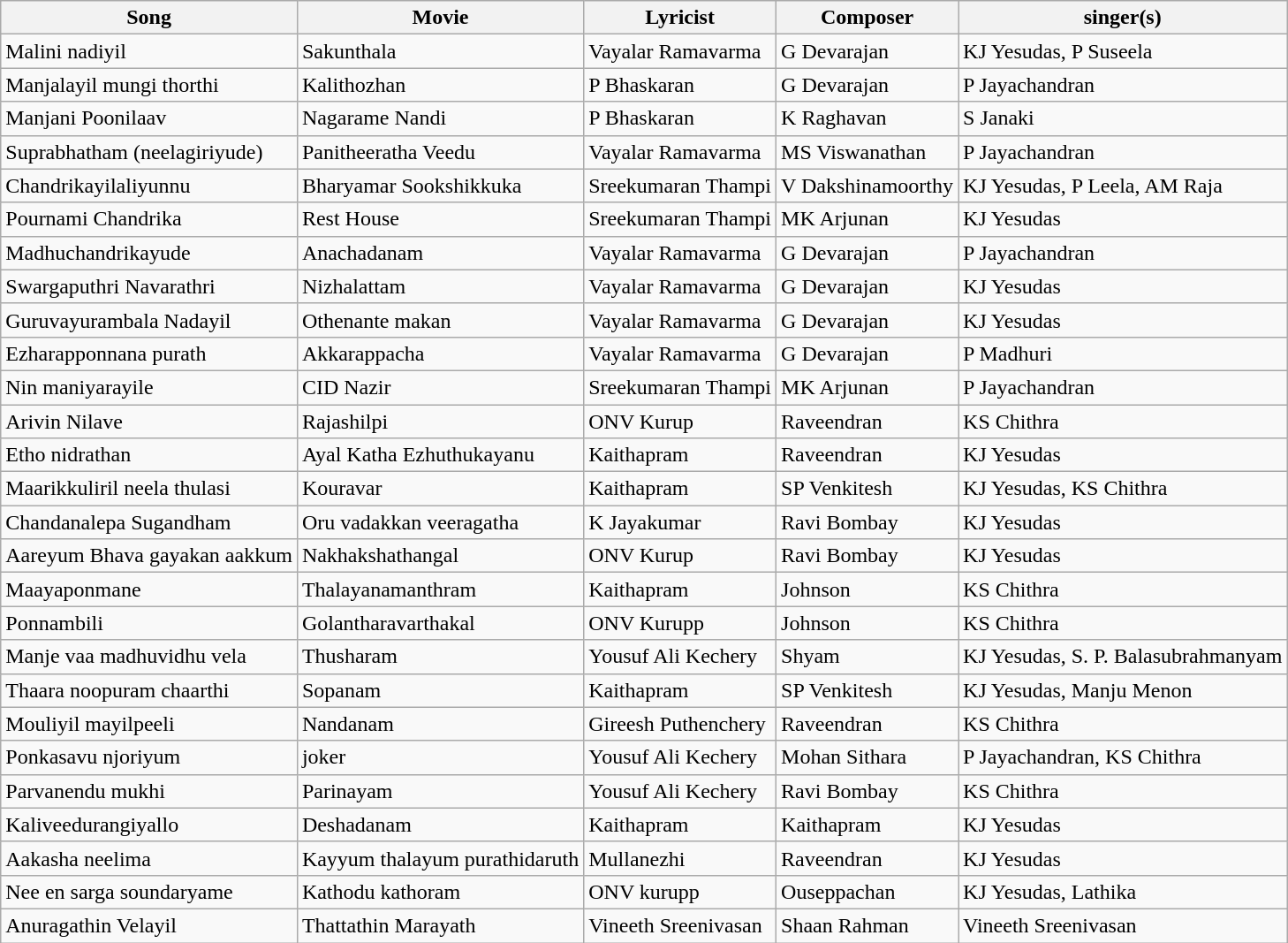<table class="wikitable">
<tr>
<th>Song</th>
<th>Movie</th>
<th>Lyricist</th>
<th>Composer</th>
<th>singer(s)</th>
</tr>
<tr>
<td>Malini nadiyil</td>
<td>Sakunthala</td>
<td>Vayalar Ramavarma</td>
<td>G Devarajan</td>
<td>KJ Yesudas, P Suseela</td>
</tr>
<tr>
<td>Manjalayil mungi thorthi</td>
<td>Kalithozhan</td>
<td>P Bhaskaran</td>
<td>G Devarajan</td>
<td>P Jayachandran</td>
</tr>
<tr>
<td>Manjani Poonilaav</td>
<td>Nagarame Nandi</td>
<td>P Bhaskaran</td>
<td>K Raghavan</td>
<td>S Janaki</td>
</tr>
<tr>
<td>Suprabhatham (neelagiriyude)</td>
<td>Panitheeratha Veedu</td>
<td>Vayalar Ramavarma</td>
<td>MS Viswanathan</td>
<td>P Jayachandran</td>
</tr>
<tr>
<td>Chandrikayilaliyunnu</td>
<td>Bharyamar Sookshikkuka</td>
<td>Sreekumaran Thampi</td>
<td>V Dakshinamoorthy</td>
<td>KJ Yesudas, P Leela, AM Raja</td>
</tr>
<tr>
<td>Pournami Chandrika</td>
<td>Rest House</td>
<td>Sreekumaran Thampi</td>
<td>MK Arjunan</td>
<td>KJ Yesudas</td>
</tr>
<tr>
<td>Madhuchandrikayude</td>
<td>Anachadanam</td>
<td>Vayalar Ramavarma</td>
<td>G Devarajan</td>
<td>P Jayachandran</td>
</tr>
<tr>
<td>Swargaputhri Navarathri</td>
<td>Nizhalattam</td>
<td>Vayalar Ramavarma</td>
<td>G Devarajan</td>
<td>KJ Yesudas</td>
</tr>
<tr>
<td>Guruvayurambala Nadayil</td>
<td>Othenante makan</td>
<td>Vayalar Ramavarma</td>
<td>G Devarajan</td>
<td>KJ Yesudas</td>
</tr>
<tr>
<td>Ezharapponnana purath</td>
<td>Akkarappacha</td>
<td>Vayalar Ramavarma</td>
<td>G Devarajan</td>
<td>P Madhuri</td>
</tr>
<tr>
<td>Nin maniyarayile</td>
<td>CID Nazir</td>
<td>Sreekumaran Thampi</td>
<td>MK Arjunan</td>
<td>P Jayachandran</td>
</tr>
<tr>
<td>Arivin Nilave</td>
<td>Rajashilpi</td>
<td>ONV Kurup</td>
<td>Raveendran</td>
<td>KS Chithra</td>
</tr>
<tr>
<td>Etho nidrathan</td>
<td>Ayal Katha Ezhuthukayanu</td>
<td>Kaithapram</td>
<td>Raveendran</td>
<td>KJ Yesudas</td>
</tr>
<tr>
<td>Maarikkuliril neela thulasi</td>
<td>Kouravar</td>
<td>Kaithapram</td>
<td>SP Venkitesh</td>
<td>KJ Yesudas, KS Chithra</td>
</tr>
<tr>
<td>Chandanalepa Sugandham</td>
<td>Oru vadakkan veeragatha</td>
<td>K Jayakumar</td>
<td>Ravi Bombay</td>
<td>KJ Yesudas</td>
</tr>
<tr>
<td>Aareyum Bhava gayakan aakkum</td>
<td>Nakhakshathangal</td>
<td>ONV Kurup</td>
<td>Ravi Bombay</td>
<td>KJ Yesudas</td>
</tr>
<tr>
<td>Maayaponmane</td>
<td>Thalayanamanthram</td>
<td>Kaithapram</td>
<td>Johnson</td>
<td>KS Chithra</td>
</tr>
<tr>
<td>Ponnambili</td>
<td>Golantharavarthakal</td>
<td>ONV Kurupp</td>
<td>Johnson</td>
<td>KS Chithra</td>
</tr>
<tr>
<td>Manje vaa madhuvidhu vela</td>
<td>Thusharam</td>
<td>Yousuf Ali Kechery</td>
<td>Shyam</td>
<td>KJ Yesudas, S. P. Balasubrahmanyam</td>
</tr>
<tr>
<td>Thaara noopuram chaarthi</td>
<td>Sopanam</td>
<td>Kaithapram</td>
<td>SP Venkitesh</td>
<td>KJ Yesudas, Manju Menon</td>
</tr>
<tr>
<td>Mouliyil mayilpeeli</td>
<td>Nandanam</td>
<td>Gireesh Puthenchery</td>
<td>Raveendran</td>
<td>KS Chithra</td>
</tr>
<tr>
<td>Ponkasavu njoriyum</td>
<td>joker</td>
<td>Yousuf Ali Kechery</td>
<td>Mohan Sithara</td>
<td>P Jayachandran, KS Chithra</td>
</tr>
<tr>
<td>Parvanendu mukhi</td>
<td>Parinayam</td>
<td>Yousuf Ali Kechery</td>
<td>Ravi Bombay</td>
<td>KS Chithra</td>
</tr>
<tr>
<td>Kaliveedurangiyallo</td>
<td>Deshadanam</td>
<td>Kaithapram</td>
<td>Kaithapram</td>
<td>KJ Yesudas</td>
</tr>
<tr>
<td>Aakasha neelima</td>
<td>Kayyum thalayum purathidaruth</td>
<td>Mullanezhi</td>
<td>Raveendran</td>
<td>KJ Yesudas</td>
</tr>
<tr>
<td>Nee en sarga soundaryame</td>
<td>Kathodu kathoram</td>
<td>ONV kurupp</td>
<td>Ouseppachan</td>
<td>KJ Yesudas, Lathika</td>
</tr>
<tr>
<td>Anuragathin Velayil</td>
<td>Thattathin Marayath</td>
<td>Vineeth Sreenivasan</td>
<td>Shaan Rahman</td>
<td>Vineeth Sreenivasan</td>
</tr>
</table>
